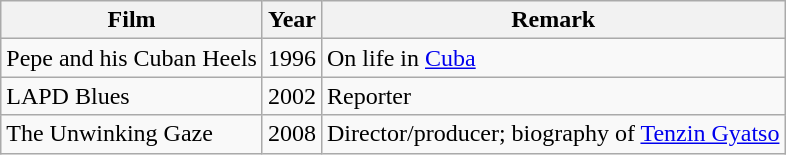<table class="wikitable" border="1">
<tr>
<th>Film</th>
<th>Year</th>
<th>Remark</th>
</tr>
<tr>
<td>Pepe and his Cuban Heels</td>
<td>1996</td>
<td>On life in <a href='#'>Cuba</a></td>
</tr>
<tr>
<td>LAPD Blues</td>
<td>2002</td>
<td>Reporter</td>
</tr>
<tr>
<td>The Unwinking Gaze</td>
<td>2008</td>
<td>Director/producer; biography of <a href='#'>Tenzin Gyatso</a></td>
</tr>
</table>
